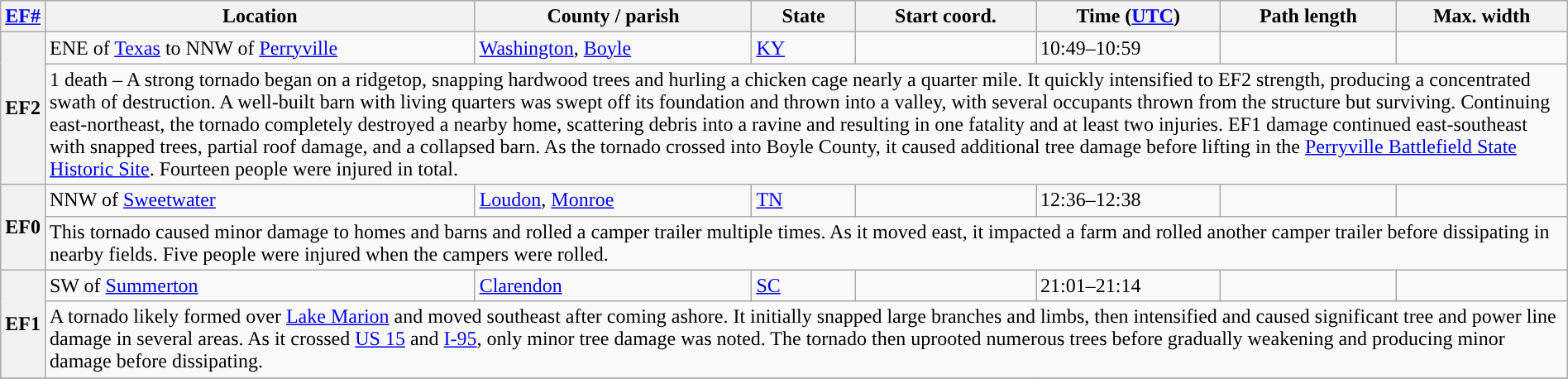<table class="wikitable sortable" style="width:100%;">
<tr>
<th scope="col" width="2%" align="center"><a href='#'>EF#</a></th>
<th scope="col" align="center" class="unsortable">Location</th>
<th scope="col" align="center" class="unsortable">County / parish</th>
<th scope="col" align="center">State</th>
<th scope="col" align="center">Start coord.</th>
<th scope="col" align="center">Time (<a href='#'>UTC</a>)</th>
<th scope="col" align="center">Path length</th>
<th scope="col" align="center">Max. width</th>
</tr>
<tr>
<th scope="row" rowspan="2" style="background-color:#">EF2</th>
<td>ENE of <a href='#'>Texas</a> to NNW of <a href='#'>Perryville</a></td>
<td><a href='#'>Washington</a>, <a href='#'>Boyle</a></td>
<td><a href='#'>KY</a></td>
<td></td>
<td>10:49–10:59</td>
<td></td>
<td></td>
</tr>
<tr class="expand-child">
<td colspan="8" border-bottom: 1px solid black;>1 death – A strong tornado began on a ridgetop, snapping hardwood trees and hurling a chicken cage nearly a quarter mile. It quickly intensified to EF2 strength, producing a concentrated swath of destruction. A well-built barn with living quarters was swept off its foundation and thrown into a valley, with several occupants thrown from the structure but surviving. Continuing east-northeast, the tornado completely destroyed a nearby home, scattering debris into a ravine and resulting in one fatality and at least two injuries. EF1 damage continued east-southeast with snapped trees, partial roof damage, and a collapsed barn. As the tornado crossed into Boyle County, it caused additional tree damage before lifting in the <a href='#'>Perryville Battlefield State Historic Site</a>. Fourteen people were injured in total.</td>
</tr>
<tr>
<th scope="row" rowspan="2" style="background-color:#">EF0</th>
<td>NNW of <a href='#'>Sweetwater</a></td>
<td><a href='#'>Loudon</a>, <a href='#'>Monroe</a></td>
<td><a href='#'>TN</a></td>
<td></td>
<td>12:36–12:38</td>
<td></td>
<td></td>
</tr>
<tr class="expand-child">
<td colspan="8" border-bottom: 1px solid black;>This tornado caused minor damage to homes and barns and rolled a camper trailer multiple times. As it moved east, it impacted a farm and rolled another camper trailer before dissipating in nearby fields. Five people were injured when the campers were rolled.</td>
</tr>
<tr>
<th scope="row" rowspan="2" style="background-color:#">EF1</th>
<td>SW of <a href='#'>Summerton</a></td>
<td><a href='#'>Clarendon</a></td>
<td><a href='#'>SC</a></td>
<td></td>
<td>21:01–21:14</td>
<td></td>
<td></td>
</tr>
<tr class="expand-child">
<td colspan="8" border-bottom: 1px solid black;>A tornado likely formed over <a href='#'>Lake Marion</a> and moved southeast after coming ashore. It initially snapped large branches and limbs, then intensified and caused significant tree and power line damage in several areas. As it crossed <a href='#'>US 15</a> and <a href='#'>I-95</a>, only minor tree damage was noted. The tornado then uprooted numerous trees before gradually weakening and producing minor damage before dissipating.</td>
</tr>
<tr>
</tr>
</table>
